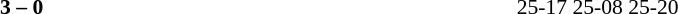<table width=100% cellspacing=1>
<tr>
<th width=20%></th>
<th width=12%></th>
<th width=20%></th>
<th width=33%></th>
<td></td>
</tr>
<tr style=font-size:90%>
<td align=right><strong></strong></td>
<td align=center><strong>3 – 0</strong></td>
<td></td>
<td>25-17 25-08 25-20</td>
</tr>
</table>
